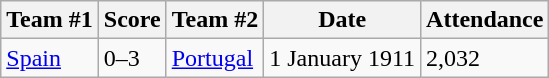<table class="wikitable">
<tr>
<th>Team #1</th>
<th>Score</th>
<th>Team #2</th>
<th>Date</th>
<th>Attendance</th>
</tr>
<tr>
<td> <a href='#'>Spain</a></td>
<td>0–3</td>
<td> <a href='#'>Portugal</a></td>
<td>1 January 1911</td>
<td>2,032</td>
</tr>
</table>
